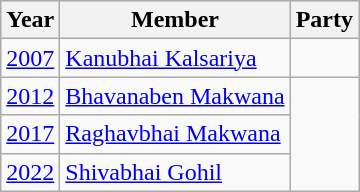<table class="wikitable sortable">
<tr>
<th>Year</th>
<th>Member</th>
<th colspan="2">Party</th>
</tr>
<tr>
<td><a href='#'>2007</a></td>
<td><a href='#'>Kanubhai Kalsariya</a></td>
<td></td>
</tr>
<tr>
<td><a href='#'>2012</a></td>
<td><a href='#'>Bhavanaben Makwana</a></td>
</tr>
<tr>
<td><a href='#'>2017</a></td>
<td><a href='#'>Raghavbhai Makwana</a></td>
</tr>
<tr>
<td><a href='#'>2022</a></td>
<td><a href='#'>Shivabhai Gohil</a></td>
</tr>
</table>
